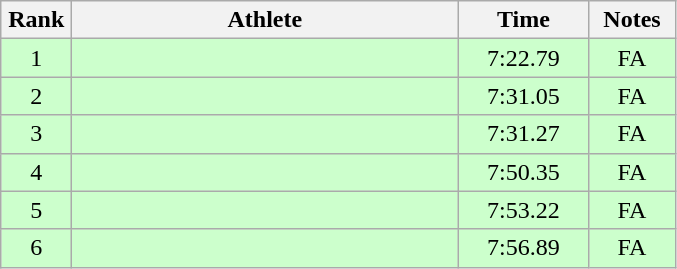<table class="wikitable sortable" style="text-align:center;">
<tr>
<th width=40>Rank</th>
<th width=250>Athlete</th>
<th width=80>Time</th>
<th width=50>Notes</th>
</tr>
<tr bgcolor=ccffcc>
<td>1</td>
<td align=left></td>
<td>7:22.79</td>
<td>FA</td>
</tr>
<tr bgcolor=ccffcc>
<td>2</td>
<td align=left></td>
<td>7:31.05</td>
<td>FA</td>
</tr>
<tr bgcolor=ccffcc>
<td>3</td>
<td align=left></td>
<td>7:31.27</td>
<td>FA</td>
</tr>
<tr bgcolor=ccffcc>
<td>4</td>
<td align=left></td>
<td>7:50.35</td>
<td>FA</td>
</tr>
<tr bgcolor=ccffcc>
<td>5</td>
<td align=left></td>
<td>7:53.22</td>
<td>FA</td>
</tr>
<tr bgcolor=ccffcc>
<td>6</td>
<td align=left></td>
<td>7:56.89</td>
<td>FA</td>
</tr>
</table>
